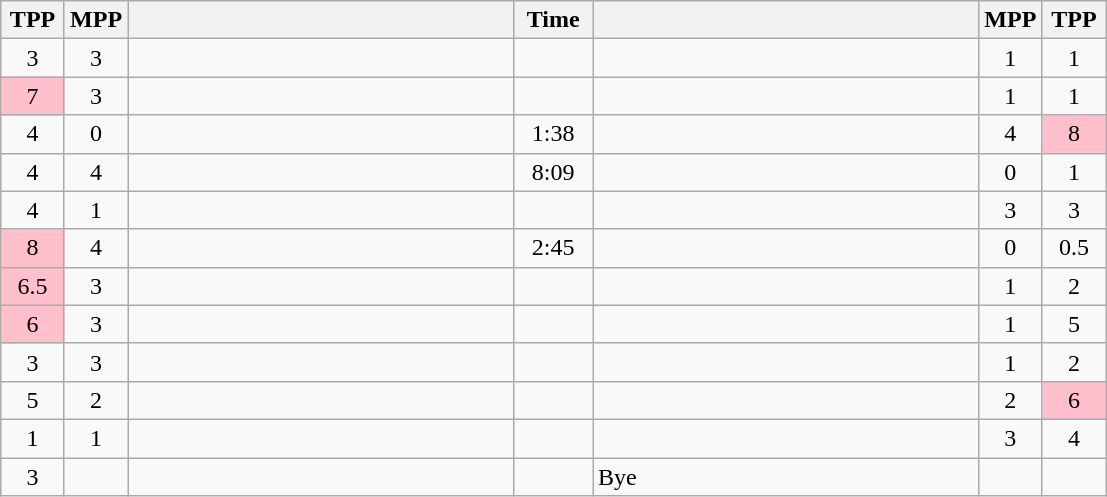<table class="wikitable" style="text-align: center;" |>
<tr>
<th width="35">TPP</th>
<th width="35">MPP</th>
<th width="250"></th>
<th width="45">Time</th>
<th width="250"></th>
<th width="35">MPP</th>
<th width="35">TPP</th>
</tr>
<tr>
<td>3</td>
<td>3</td>
<td style="text-align:left;"></td>
<td></td>
<td style="text-align:left;"><strong></strong></td>
<td>1</td>
<td>1</td>
</tr>
<tr>
<td bgcolor=pink>7</td>
<td>3</td>
<td style="text-align:left;"></td>
<td></td>
<td style="text-align:left;"><strong></strong></td>
<td>1</td>
<td>1</td>
</tr>
<tr>
<td>4</td>
<td>0</td>
<td style="text-align:left;"><strong></strong></td>
<td>1:38</td>
<td style="text-align:left;"></td>
<td>4</td>
<td bgcolor=pink>8</td>
</tr>
<tr>
<td>4</td>
<td>4</td>
<td style="text-align:left;"></td>
<td>8:09</td>
<td style="text-align:left;"><strong></strong></td>
<td>0</td>
<td>1</td>
</tr>
<tr>
<td>4</td>
<td>1</td>
<td style="text-align:left;"><strong></strong></td>
<td></td>
<td style="text-align:left;"></td>
<td>3</td>
<td>3</td>
</tr>
<tr>
<td bgcolor=pink>8</td>
<td>4</td>
<td style="text-align:left;"></td>
<td>2:45</td>
<td style="text-align:left;"><strong></strong></td>
<td>0</td>
<td>0.5</td>
</tr>
<tr>
<td bgcolor=pink>6.5</td>
<td>3</td>
<td style="text-align:left;"></td>
<td></td>
<td style="text-align:left;"><strong></strong></td>
<td>1</td>
<td>2</td>
</tr>
<tr>
<td bgcolor=pink>6</td>
<td>3</td>
<td style="text-align:left;"></td>
<td></td>
<td style="text-align:left;"><strong></strong></td>
<td>1</td>
<td>5</td>
</tr>
<tr>
<td>3</td>
<td>3</td>
<td style="text-align:left;"></td>
<td></td>
<td style="text-align:left;"><strong></strong></td>
<td>1</td>
<td>2</td>
</tr>
<tr>
<td>5</td>
<td>2</td>
<td style="text-align:left;"></td>
<td></td>
<td style="text-align:left;"></td>
<td>2</td>
<td bgcolor=pink>6</td>
</tr>
<tr>
<td>1</td>
<td>1</td>
<td style="text-align:left;"><strong></strong></td>
<td></td>
<td style="text-align:left;"></td>
<td>3</td>
<td>4</td>
</tr>
<tr>
<td>3</td>
<td></td>
<td style="text-align:left;"><strong></strong></td>
<td></td>
<td style="text-align:left;">Bye</td>
<td></td>
<td></td>
</tr>
</table>
